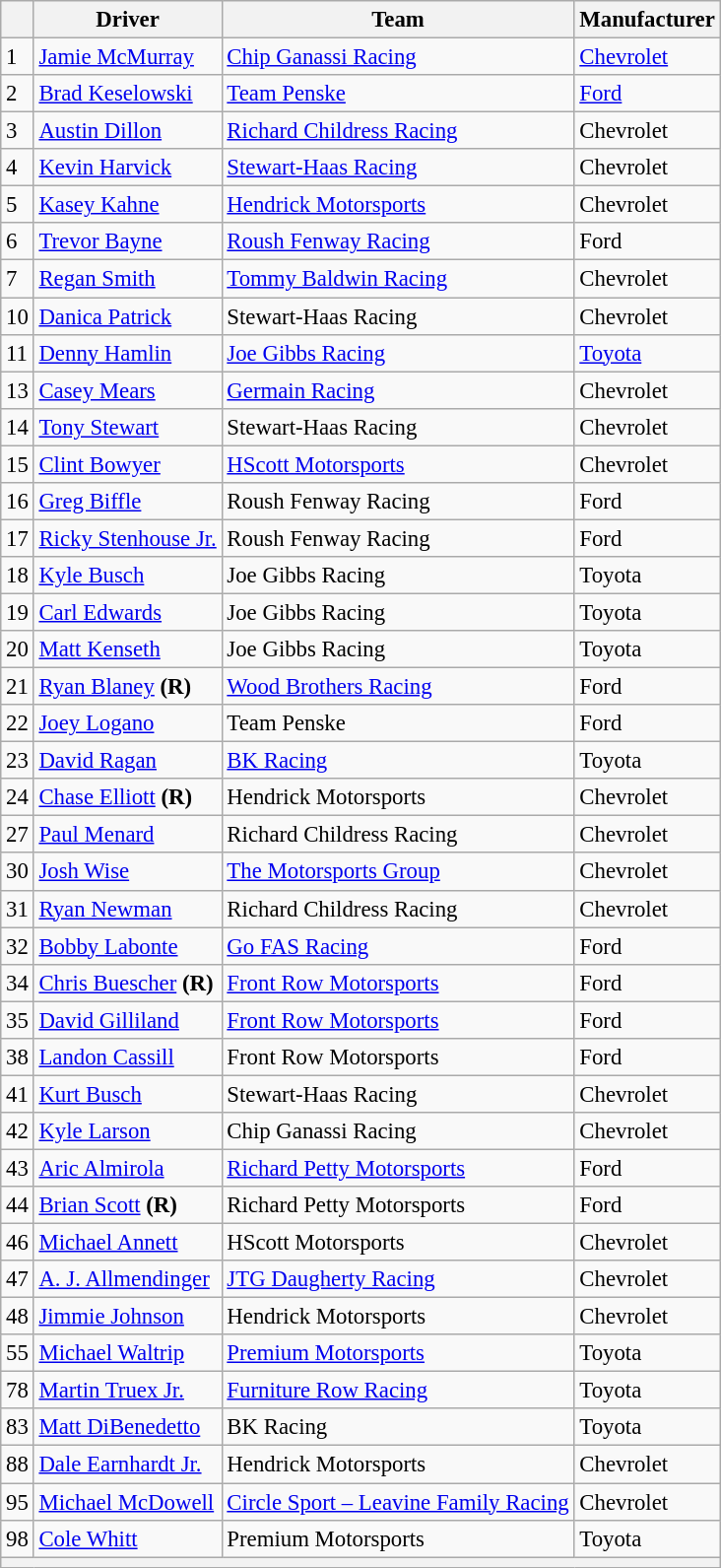<table class="wikitable" style="font-size:95%">
<tr>
<th></th>
<th>Driver</th>
<th>Team</th>
<th>Manufacturer</th>
</tr>
<tr>
<td>1</td>
<td><a href='#'>Jamie McMurray</a></td>
<td><a href='#'>Chip Ganassi Racing</a></td>
<td><a href='#'>Chevrolet</a></td>
</tr>
<tr>
<td>2</td>
<td><a href='#'>Brad Keselowski</a></td>
<td><a href='#'>Team Penske</a></td>
<td><a href='#'>Ford</a></td>
</tr>
<tr>
<td>3</td>
<td><a href='#'>Austin Dillon</a></td>
<td><a href='#'>Richard Childress Racing</a></td>
<td>Chevrolet</td>
</tr>
<tr>
<td>4</td>
<td><a href='#'>Kevin Harvick</a></td>
<td><a href='#'>Stewart-Haas Racing</a></td>
<td>Chevrolet</td>
</tr>
<tr>
<td>5</td>
<td><a href='#'>Kasey Kahne</a></td>
<td><a href='#'>Hendrick Motorsports</a></td>
<td>Chevrolet</td>
</tr>
<tr>
<td>6</td>
<td><a href='#'>Trevor Bayne</a></td>
<td><a href='#'>Roush Fenway Racing</a></td>
<td>Ford</td>
</tr>
<tr>
<td>7</td>
<td><a href='#'>Regan Smith</a></td>
<td><a href='#'>Tommy Baldwin Racing</a></td>
<td>Chevrolet</td>
</tr>
<tr>
<td>10</td>
<td><a href='#'>Danica Patrick</a></td>
<td>Stewart-Haas Racing</td>
<td>Chevrolet</td>
</tr>
<tr>
<td>11</td>
<td><a href='#'>Denny Hamlin</a></td>
<td><a href='#'>Joe Gibbs Racing</a></td>
<td><a href='#'>Toyota</a></td>
</tr>
<tr>
<td>13</td>
<td><a href='#'>Casey Mears</a></td>
<td><a href='#'>Germain Racing</a></td>
<td>Chevrolet</td>
</tr>
<tr>
<td>14</td>
<td><a href='#'>Tony Stewart</a></td>
<td>Stewart-Haas Racing</td>
<td>Chevrolet</td>
</tr>
<tr>
<td>15</td>
<td><a href='#'>Clint Bowyer</a></td>
<td><a href='#'>HScott Motorsports</a></td>
<td>Chevrolet</td>
</tr>
<tr>
<td>16</td>
<td><a href='#'>Greg Biffle</a></td>
<td>Roush Fenway Racing</td>
<td>Ford</td>
</tr>
<tr>
<td>17</td>
<td><a href='#'>Ricky Stenhouse Jr.</a></td>
<td>Roush Fenway Racing</td>
<td>Ford</td>
</tr>
<tr>
<td>18</td>
<td><a href='#'>Kyle Busch</a></td>
<td>Joe Gibbs Racing</td>
<td>Toyota</td>
</tr>
<tr>
<td>19</td>
<td><a href='#'>Carl Edwards</a></td>
<td>Joe Gibbs Racing</td>
<td>Toyota</td>
</tr>
<tr>
<td>20</td>
<td><a href='#'>Matt Kenseth</a></td>
<td>Joe Gibbs Racing</td>
<td>Toyota</td>
</tr>
<tr>
<td>21</td>
<td><a href='#'>Ryan Blaney</a> <strong>(R)</strong></td>
<td><a href='#'>Wood Brothers Racing</a></td>
<td>Ford</td>
</tr>
<tr>
<td>22</td>
<td><a href='#'>Joey Logano</a></td>
<td>Team Penske</td>
<td>Ford</td>
</tr>
<tr>
<td>23</td>
<td><a href='#'>David Ragan</a></td>
<td><a href='#'>BK Racing</a></td>
<td>Toyota</td>
</tr>
<tr>
<td>24</td>
<td><a href='#'>Chase Elliott</a> <strong>(R)</strong></td>
<td>Hendrick Motorsports</td>
<td>Chevrolet</td>
</tr>
<tr>
<td>27</td>
<td><a href='#'>Paul Menard</a></td>
<td>Richard Childress Racing</td>
<td>Chevrolet</td>
</tr>
<tr>
<td>30</td>
<td><a href='#'>Josh Wise</a></td>
<td><a href='#'>The Motorsports Group</a></td>
<td>Chevrolet</td>
</tr>
<tr>
<td>31</td>
<td><a href='#'>Ryan Newman</a></td>
<td>Richard Childress Racing</td>
<td>Chevrolet</td>
</tr>
<tr>
<td>32</td>
<td><a href='#'>Bobby Labonte</a></td>
<td><a href='#'>Go FAS Racing</a></td>
<td>Ford</td>
</tr>
<tr>
<td>34</td>
<td><a href='#'>Chris Buescher</a> <strong>(R)</strong></td>
<td><a href='#'>Front Row Motorsports</a></td>
<td>Ford</td>
</tr>
<tr>
<td>35</td>
<td><a href='#'>David Gilliland</a></td>
<td><a href='#'>Front Row Motorsports</a></td>
<td>Ford</td>
</tr>
<tr>
<td>38</td>
<td><a href='#'>Landon Cassill</a></td>
<td>Front Row Motorsports</td>
<td>Ford</td>
</tr>
<tr>
<td>41</td>
<td><a href='#'>Kurt Busch</a></td>
<td>Stewart-Haas Racing</td>
<td>Chevrolet</td>
</tr>
<tr>
<td>42</td>
<td><a href='#'>Kyle Larson</a></td>
<td>Chip Ganassi Racing</td>
<td>Chevrolet</td>
</tr>
<tr>
<td>43</td>
<td><a href='#'>Aric Almirola</a></td>
<td><a href='#'>Richard Petty Motorsports</a></td>
<td>Ford</td>
</tr>
<tr>
<td>44</td>
<td><a href='#'>Brian Scott</a> <strong>(R)</strong></td>
<td>Richard Petty Motorsports</td>
<td>Ford</td>
</tr>
<tr>
<td>46</td>
<td><a href='#'>Michael Annett</a></td>
<td>HScott Motorsports</td>
<td>Chevrolet</td>
</tr>
<tr>
<td>47</td>
<td><a href='#'>A. J. Allmendinger</a></td>
<td><a href='#'>JTG Daugherty Racing</a></td>
<td>Chevrolet</td>
</tr>
<tr>
<td>48</td>
<td><a href='#'>Jimmie Johnson</a></td>
<td>Hendrick Motorsports</td>
<td>Chevrolet</td>
</tr>
<tr>
<td>55</td>
<td><a href='#'>Michael Waltrip</a></td>
<td><a href='#'>Premium Motorsports</a></td>
<td>Toyota</td>
</tr>
<tr>
<td>78</td>
<td><a href='#'>Martin Truex Jr.</a></td>
<td><a href='#'>Furniture Row Racing</a></td>
<td>Toyota</td>
</tr>
<tr>
<td>83</td>
<td><a href='#'>Matt DiBenedetto</a></td>
<td>BK Racing</td>
<td>Toyota</td>
</tr>
<tr>
<td>88</td>
<td><a href='#'>Dale Earnhardt Jr.</a></td>
<td>Hendrick Motorsports</td>
<td>Chevrolet</td>
</tr>
<tr>
<td>95</td>
<td><a href='#'>Michael McDowell</a></td>
<td><a href='#'>Circle Sport – Leavine Family Racing</a></td>
<td>Chevrolet</td>
</tr>
<tr>
<td>98</td>
<td><a href='#'>Cole Whitt</a></td>
<td>Premium Motorsports</td>
<td>Toyota</td>
</tr>
<tr>
<th colspan="4"></th>
</tr>
</table>
